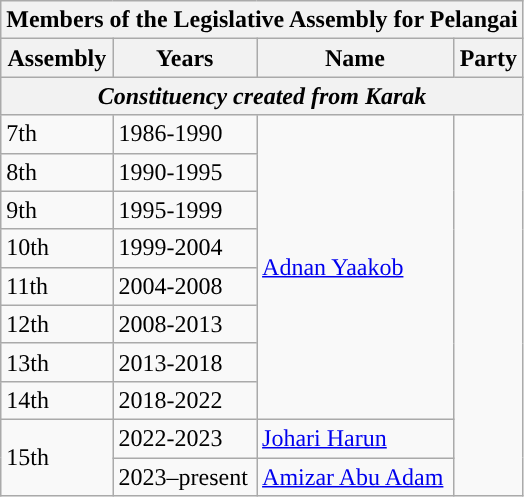<table class="wikitable">
<tr>
<th colspan="4">Members of the Legislative Assembly for Pelangai</th>
</tr>
<tr>
<th>Assembly</th>
<th>Years</th>
<th>Name</th>
<th>Party</th>
</tr>
<tr>
<th colspan="4"><em>Constituency created from Karak</em></th>
</tr>
<tr>
<td>7th</td>
<td>1986-1990</td>
<td rowspan="8"><a href='#'>Adnan Yaakob</a></td>
<td rowspan="10"></td>
</tr>
<tr>
<td>8th</td>
<td>1990-1995</td>
</tr>
<tr>
<td>9th</td>
<td>1995-1999</td>
</tr>
<tr>
<td>10th</td>
<td>1999-2004</td>
</tr>
<tr>
<td>11th</td>
<td>2004-2008</td>
</tr>
<tr>
<td>12th</td>
<td>2008-2013</td>
</tr>
<tr>
<td>13th</td>
<td>2013-2018</td>
</tr>
<tr>
<td>14th</td>
<td>2018-2022</td>
</tr>
<tr>
<td rowspan="2">15th</td>
<td>2022-2023</td>
<td><a href='#'>Johari Harun</a></td>
</tr>
<tr>
<td>2023–present</td>
<td><a href='#'>Amizar Abu Adam</a></td>
</tr>
</table>
